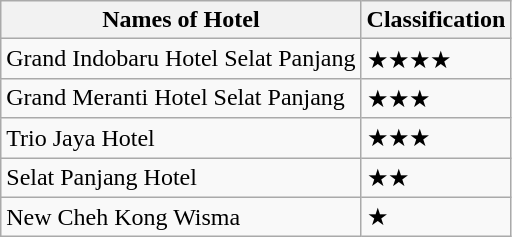<table class="wikitable">
<tr>
<th>Names of Hotel</th>
<th>Classification</th>
</tr>
<tr>
<td>Grand Indobaru Hotel Selat Panjang</td>
<td>★★★★</td>
</tr>
<tr>
<td>Grand Meranti Hotel Selat Panjang</td>
<td>★★★</td>
</tr>
<tr>
<td>Trio Jaya Hotel</td>
<td>★★★</td>
</tr>
<tr>
<td>Selat Panjang Hotel</td>
<td>★★</td>
</tr>
<tr>
<td>New Cheh Kong Wisma</td>
<td>★</td>
</tr>
</table>
